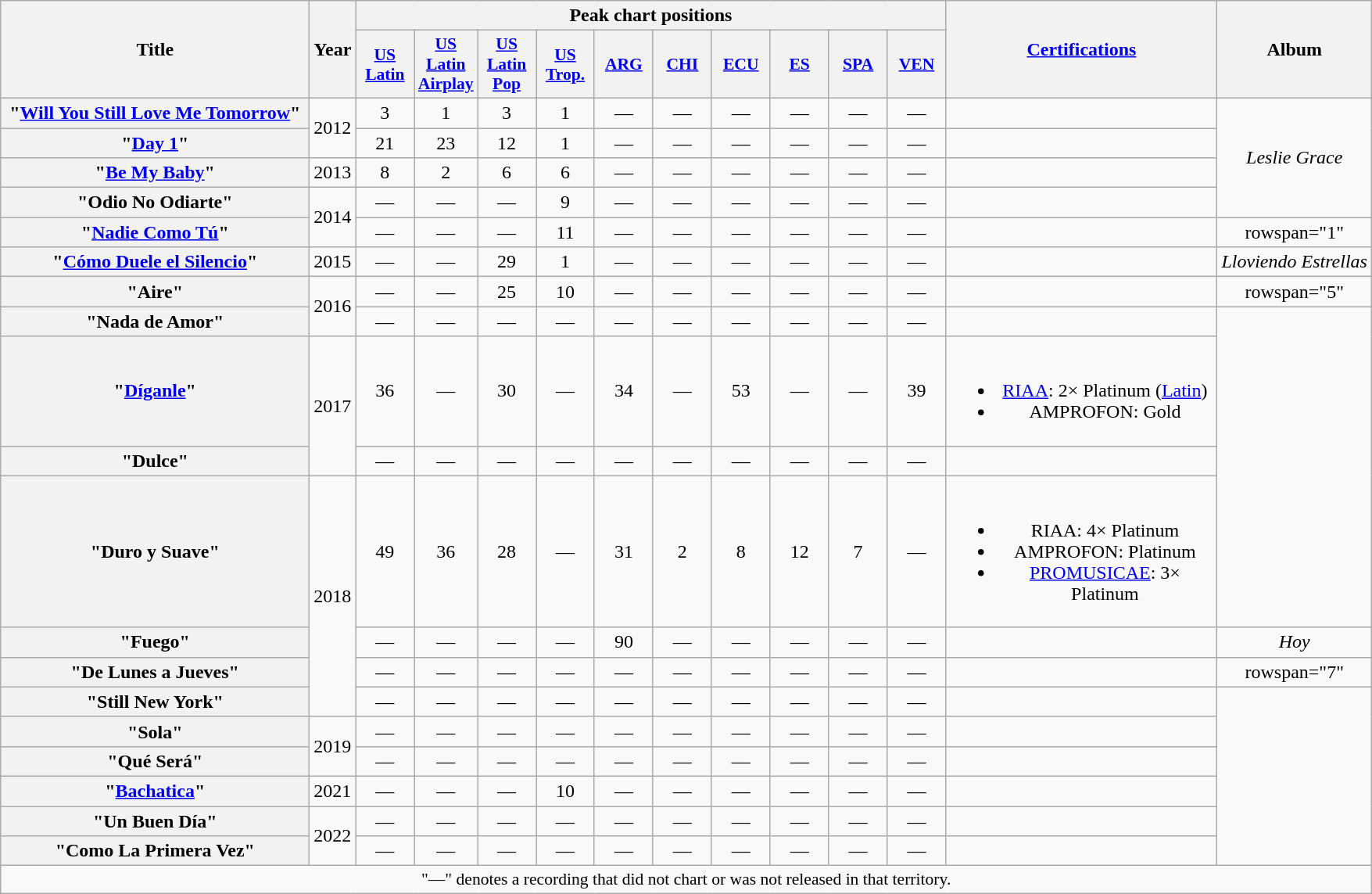<table class="wikitable plainrowheaders" style="text-align:center;">
<tr>
<th scope="col" rowspan="2" style="width:16em;">Title</th>
<th scope="col" rowspan="2">Year</th>
<th scope="col" colspan="10">Peak chart positions</th>
<th scope="col" rowspan="2" style="width:14em;"><a href='#'>Certifications</a></th>
<th scope="col" rowspan="2">Album</th>
</tr>
<tr>
<th scope="col" style="width:3em;font-size:90%;"><a href='#'>US<br>Latin</a><br></th>
<th scope="col" style="width:3em;font-size:90%;"><a href='#'>US<br>Latin<br>Airplay</a><br></th>
<th scope="col" style="width:3em;font-size:90%;"><a href='#'>US<br>Latin<br>Pop</a><br></th>
<th scope="col" style="width:3em;font-size:90%;"><a href='#'>US<br>Trop.</a><br></th>
<th scope="col" style="width:3em;font-size:90%;"><a href='#'>ARG</a><br></th>
<th scope="col" style="width:3em;font-size:90%;"><a href='#'>CHI</a><br></th>
<th scope="col" style="width:3em;font-size:90%;"><a href='#'>ECU</a><br></th>
<th scope="col" style="width:3em;font-size:90%;"><a href='#'>ES</a><br></th>
<th scope="col" style="width:3em;font-size:90%;"><a href='#'>SPA</a><br></th>
<th scope="col" style="width:3em;font-size:90%;"><a href='#'>VEN</a><br></th>
</tr>
<tr>
<th scope="row">"<a href='#'>Will You Still Love Me Tomorrow</a>"</th>
<td rowspan="2">2012</td>
<td>3</td>
<td>1</td>
<td>3</td>
<td>1</td>
<td>—</td>
<td>—</td>
<td>—</td>
<td>—</td>
<td>—</td>
<td>—</td>
<td></td>
<td rowspan="4"><em>Leslie Grace</em></td>
</tr>
<tr>
<th scope="row">"<a href='#'>Day 1</a>"</th>
<td>21</td>
<td>23</td>
<td>12</td>
<td>1</td>
<td>—</td>
<td>—</td>
<td>—</td>
<td>—</td>
<td>—</td>
<td>—</td>
<td></td>
</tr>
<tr>
<th scope="row">"<a href='#'>Be My Baby</a>"</th>
<td>2013</td>
<td>8</td>
<td>2</td>
<td>6</td>
<td>6</td>
<td>—</td>
<td>—</td>
<td>—</td>
<td>—</td>
<td>—</td>
<td>—</td>
<td></td>
</tr>
<tr>
<th scope="row">"Odio No Odiarte"</th>
<td rowspan="2">2014</td>
<td>—</td>
<td>—</td>
<td>—</td>
<td>9</td>
<td>—</td>
<td>—</td>
<td>—</td>
<td>—</td>
<td>—</td>
<td>—</td>
<td></td>
</tr>
<tr>
<th scope="row">"<a href='#'>Nadie Como Tú</a>"</th>
<td>—</td>
<td>—</td>
<td>—</td>
<td>11</td>
<td>—</td>
<td>—</td>
<td>—</td>
<td>—</td>
<td>—</td>
<td>—</td>
<td></td>
<td>rowspan="1" </td>
</tr>
<tr>
<th scope="row">"<a href='#'>Cómo Duele el Silencio</a>"</th>
<td>2015</td>
<td>—</td>
<td>—</td>
<td>29</td>
<td>1</td>
<td>—</td>
<td>—</td>
<td>—</td>
<td>—</td>
<td>—</td>
<td>—</td>
<td></td>
<td rowspan="1"><em>Lloviendo Estrellas</em></td>
</tr>
<tr>
<th scope="row">"Aire"<br></th>
<td rowspan="2">2016</td>
<td>—</td>
<td>—</td>
<td>25</td>
<td>10</td>
<td>—</td>
<td>—</td>
<td>—</td>
<td>—</td>
<td>—</td>
<td>—</td>
<td></td>
<td>rowspan="5" </td>
</tr>
<tr>
<th scope="row">"Nada de Amor"</th>
<td>—</td>
<td>—</td>
<td>—</td>
<td>—</td>
<td>—</td>
<td>—</td>
<td>—</td>
<td>—</td>
<td>—</td>
<td>—</td>
<td></td>
</tr>
<tr>
<th scope="row">"<a href='#'>Díganle</a>"<br></th>
<td rowspan="2">2017</td>
<td>36</td>
<td>—</td>
<td>30</td>
<td>—</td>
<td>34</td>
<td>—</td>
<td>53</td>
<td>—</td>
<td>—</td>
<td>39</td>
<td><br><ul><li><a href='#'>RIAA</a>: 2× Platinum <span>(<a href='#'>Latin</a>)</span></li><li>AMPROFON: Gold</li></ul></td>
</tr>
<tr>
<th scope="row">"Dulce"<br></th>
<td>—</td>
<td>—</td>
<td>—</td>
<td>—</td>
<td>—</td>
<td>—</td>
<td>—</td>
<td>—</td>
<td>—</td>
<td>—</td>
<td></td>
</tr>
<tr>
<th scope="row">"Duro y Suave"<br></th>
<td rowspan="4">2018</td>
<td>49</td>
<td>36</td>
<td>28</td>
<td>—</td>
<td>31</td>
<td>2</td>
<td>8</td>
<td>12</td>
<td>7</td>
<td>—</td>
<td><br><ul><li>RIAA: 4× Platinum </li><li>AMPROFON: Platinum</li><li><a href='#'>PROMUSICAE</a>: 3× Platinum</li></ul></td>
</tr>
<tr>
<th scope="row">"Fuego"<br></th>
<td>—</td>
<td>—</td>
<td>—</td>
<td>—</td>
<td>90</td>
<td>—</td>
<td>—</td>
<td>—</td>
<td>—</td>
<td>—</td>
<td></td>
<td><em>Hoy</em></td>
</tr>
<tr>
<th scope="row">"De Lunes a Jueves"<br></th>
<td>—</td>
<td>—</td>
<td>—</td>
<td>—</td>
<td>—</td>
<td>—</td>
<td>—</td>
<td>—</td>
<td>—</td>
<td>—</td>
<td></td>
<td>rowspan="7" </td>
</tr>
<tr>
<th scope="row">"Still New York"<br></th>
<td>—</td>
<td>—</td>
<td>—</td>
<td>—</td>
<td>—</td>
<td>—</td>
<td>—</td>
<td>—</td>
<td>—</td>
<td>—</td>
<td></td>
</tr>
<tr>
<th scope="row">"Sola"<br></th>
<td rowspan="2">2019</td>
<td>—</td>
<td>—</td>
<td>—</td>
<td>—</td>
<td>—</td>
<td>—</td>
<td>—</td>
<td>—</td>
<td>—</td>
<td>—</td>
<td></td>
</tr>
<tr>
<th scope="row">"Qué Será"<br></th>
<td>—</td>
<td>—</td>
<td>—</td>
<td>—</td>
<td>—</td>
<td>—</td>
<td>—</td>
<td>—</td>
<td>—</td>
<td>—</td>
<td></td>
</tr>
<tr>
<th scope="row">"<a href='#'>Bachatica</a>"</th>
<td rowspan="1">2021</td>
<td>—</td>
<td>—</td>
<td>—</td>
<td>10</td>
<td>—</td>
<td>—</td>
<td>—</td>
<td>—</td>
<td>—</td>
<td>—</td>
<td></td>
</tr>
<tr>
<th scope="row">"Un Buen Día"</th>
<td rowspan="2">2022</td>
<td>—</td>
<td>—</td>
<td>—</td>
<td>—</td>
<td>—</td>
<td>—</td>
<td>—</td>
<td>—</td>
<td>—</td>
<td>—</td>
<td></td>
</tr>
<tr>
<th scope="row">"Como La Primera Vez" <br></th>
<td>—</td>
<td>—</td>
<td>—</td>
<td>—</td>
<td>—</td>
<td>—</td>
<td>—</td>
<td>—</td>
<td>—</td>
<td>—</td>
<td></td>
</tr>
<tr>
<td colspan="15" style="font-size:90%">"—" denotes a recording that did not chart or was not released in that territory.</td>
</tr>
</table>
